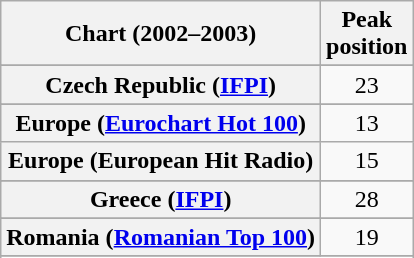<table class="wikitable sortable plainrowheaders" style="text-align:center">
<tr>
<th scope="col">Chart (2002–2003)</th>
<th scope="col">Peak<br>position</th>
</tr>
<tr>
</tr>
<tr>
</tr>
<tr>
</tr>
<tr>
</tr>
<tr>
<th scope="row">Czech Republic (<a href='#'>IFPI</a>)</th>
<td>23</td>
</tr>
<tr>
</tr>
<tr>
<th scope="row">Europe (<a href='#'>Eurochart Hot 100</a>)</th>
<td>13</td>
</tr>
<tr>
<th scope="row">Europe (European Hit Radio)</th>
<td>15</td>
</tr>
<tr>
</tr>
<tr>
</tr>
<tr>
<th scope="row">Greece (<a href='#'>IFPI</a>)</th>
<td>28</td>
</tr>
<tr>
</tr>
<tr>
</tr>
<tr>
</tr>
<tr>
</tr>
<tr>
</tr>
<tr>
</tr>
<tr>
<th scope="row">Romania (<a href='#'>Romanian Top 100</a>)</th>
<td>19</td>
</tr>
<tr>
</tr>
<tr>
</tr>
<tr>
</tr>
<tr>
</tr>
<tr>
</tr>
<tr>
</tr>
</table>
